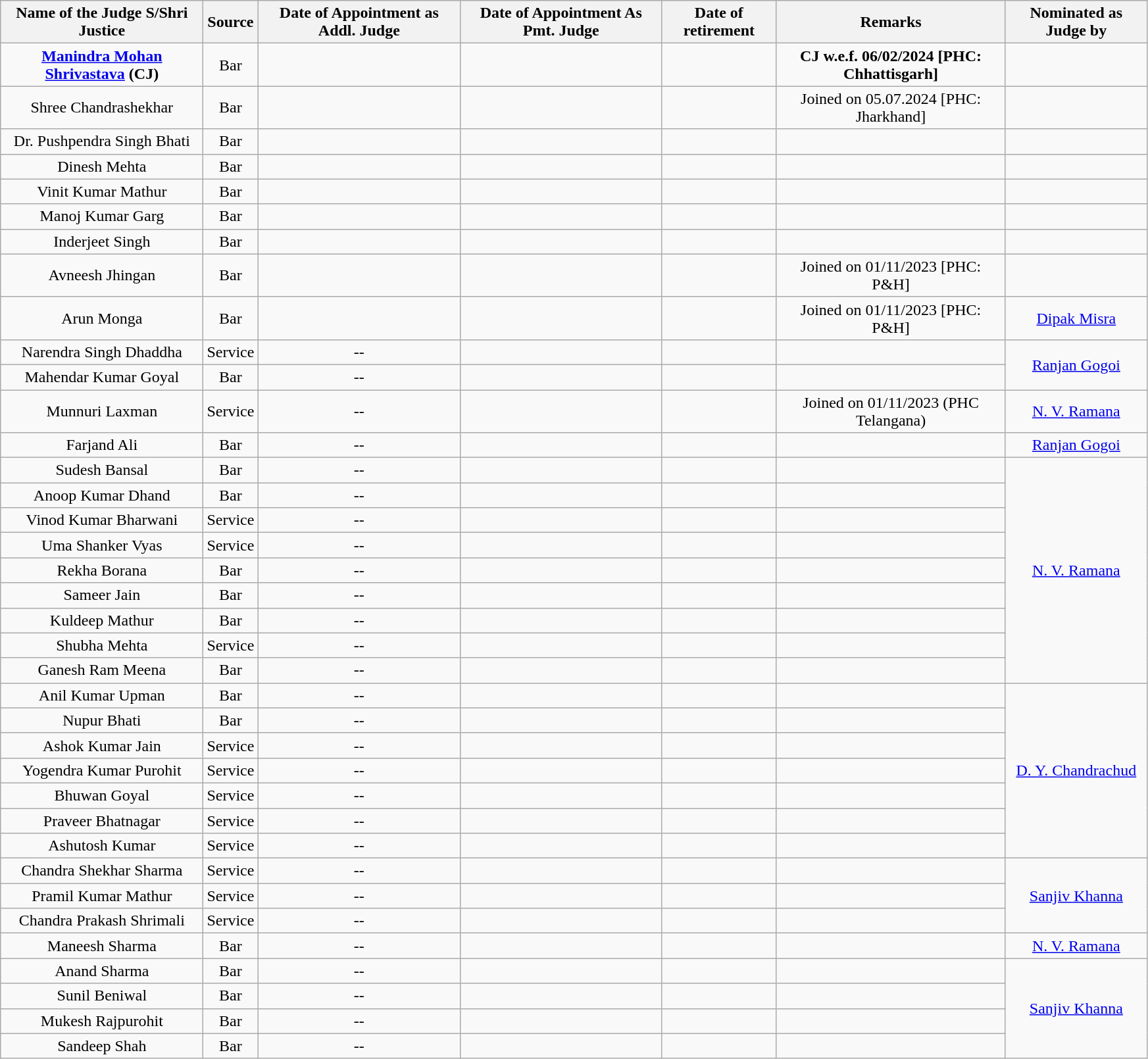<table class="wikitable sortable static-row-numbers static-row-header" style="text-align:center" width="92%">
<tr>
<th>Name of the Judge S/Shri Justice</th>
<th>Source</th>
<th>Date of Appointment as Addl. Judge</th>
<th>Date of Appointment As Pmt. Judge</th>
<th>Date of retirement</th>
<th>Remarks</th>
<th>Nominated as Judge by</th>
</tr>
<tr>
<td><strong><a href='#'>Manindra Mohan Shrivastava</a> (CJ)</strong></td>
<td>Bar</td>
<td></td>
<td></td>
<td></td>
<td><strong>CJ w.e.f. 06/02/2024 [PHC: Chhattisgarh]</strong></td>
<td></td>
</tr>
<tr>
<td>Shree Chandrashekhar</td>
<td>Bar</td>
<td></td>
<td></td>
<td></td>
<td>Joined on 05.07.2024 [PHC: Jharkhand]</td>
<td></td>
</tr>
<tr>
<td>Dr. Pushpendra Singh Bhati</td>
<td>Bar</td>
<td></td>
<td></td>
<td></td>
<td></td>
<td></td>
</tr>
<tr>
<td>Dinesh Mehta</td>
<td>Bar</td>
<td></td>
<td></td>
<td></td>
<td></td>
<td></td>
</tr>
<tr>
<td>Vinit Kumar Mathur</td>
<td>Bar</td>
<td></td>
<td></td>
<td></td>
<td></td>
<td></td>
</tr>
<tr>
<td>Manoj Kumar Garg</td>
<td>Bar</td>
<td></td>
<td></td>
<td></td>
<td></td>
<td></td>
</tr>
<tr>
<td>Inderjeet Singh</td>
<td>Bar</td>
<td></td>
<td></td>
<td></td>
<td></td>
<td></td>
</tr>
<tr>
<td>Avneesh Jhingan</td>
<td>Bar</td>
<td></td>
<td></td>
<td></td>
<td>Joined on 01/11/2023 [PHC: P&H]</td>
<td></td>
</tr>
<tr>
<td>Arun Monga</td>
<td>Bar</td>
<td></td>
<td></td>
<td></td>
<td>Joined on 01/11/2023 [PHC: P&H]</td>
<td><a href='#'>Dipak Misra</a></td>
</tr>
<tr>
<td>Narendra Singh Dhaddha</td>
<td>Service</td>
<td>--</td>
<td></td>
<td></td>
<td></td>
<td rowspan="2"><a href='#'>Ranjan Gogoi</a></td>
</tr>
<tr>
<td>Mahendar Kumar Goyal</td>
<td>Bar</td>
<td>--</td>
<td></td>
<td></td>
<td></td>
</tr>
<tr>
<td>Munnuri Laxman</td>
<td>Service</td>
<td>--</td>
<td></td>
<td></td>
<td>Joined on 01/11/2023 (PHC Telangana)</td>
<td><a href='#'>N. V. Ramana</a></td>
</tr>
<tr>
<td>Farjand Ali</td>
<td>Bar</td>
<td>--</td>
<td></td>
<td></td>
<td></td>
<td><a href='#'>Ranjan Gogoi</a></td>
</tr>
<tr>
<td>Sudesh Bansal</td>
<td>Bar</td>
<td>--</td>
<td></td>
<td></td>
<td></td>
<td rowspan="9"><a href='#'>N. V. Ramana</a></td>
</tr>
<tr>
<td>Anoop Kumar Dhand</td>
<td>Bar</td>
<td>--</td>
<td></td>
<td></td>
<td></td>
</tr>
<tr>
<td>Vinod Kumar Bharwani</td>
<td>Service</td>
<td>--</td>
<td></td>
<td></td>
<td></td>
</tr>
<tr>
<td>Uma Shanker Vyas</td>
<td>Service</td>
<td>--</td>
<td></td>
<td></td>
<td></td>
</tr>
<tr>
<td>Rekha Borana</td>
<td>Bar</td>
<td>--</td>
<td></td>
<td></td>
<td></td>
</tr>
<tr>
<td>Sameer Jain</td>
<td>Bar</td>
<td>--</td>
<td></td>
<td></td>
<td></td>
</tr>
<tr>
<td>Kuldeep Mathur</td>
<td>Bar</td>
<td>--</td>
<td></td>
<td></td>
<td></td>
</tr>
<tr>
<td>Shubha Mehta</td>
<td>Service</td>
<td>--</td>
<td></td>
<td></td>
<td></td>
</tr>
<tr>
<td>Ganesh Ram Meena</td>
<td>Bar</td>
<td>--</td>
<td></td>
<td></td>
<td></td>
</tr>
<tr>
<td>Anil Kumar Upman</td>
<td>Bar</td>
<td>--</td>
<td></td>
<td></td>
<td></td>
<td rowspan="7"><a href='#'>D. Y. Chandrachud</a></td>
</tr>
<tr>
<td>Nupur Bhati</td>
<td>Bar</td>
<td>--</td>
<td></td>
<td></td>
<td></td>
</tr>
<tr>
<td>Ashok Kumar Jain</td>
<td>Service</td>
<td>--</td>
<td></td>
<td></td>
<td></td>
</tr>
<tr>
<td>Yogendra Kumar Purohit</td>
<td>Service</td>
<td>--</td>
<td></td>
<td></td>
<td></td>
</tr>
<tr>
<td>Bhuwan Goyal</td>
<td>Service</td>
<td>--</td>
<td></td>
<td></td>
<td></td>
</tr>
<tr>
<td>Praveer Bhatnagar</td>
<td>Service</td>
<td>--</td>
<td></td>
<td></td>
<td></td>
</tr>
<tr>
<td>Ashutosh Kumar</td>
<td>Service</td>
<td>--</td>
<td></td>
<td></td>
<td></td>
</tr>
<tr>
<td>Chandra Shekhar Sharma</td>
<td>Service</td>
<td>--</td>
<td></td>
<td></td>
<td></td>
<td rowspan="3"><a href='#'>Sanjiv Khanna</a></td>
</tr>
<tr>
<td>Pramil Kumar Mathur</td>
<td>Service</td>
<td>--</td>
<td></td>
<td></td>
<td></td>
</tr>
<tr>
<td>Chandra Prakash Shrimali</td>
<td>Service</td>
<td>--</td>
<td></td>
<td></td>
<td></td>
</tr>
<tr>
<td>Maneesh Sharma</td>
<td>Bar</td>
<td>--</td>
<td></td>
<td></td>
<td></td>
<td><a href='#'>N. V. Ramana</a></td>
</tr>
<tr>
<td>Anand Sharma</td>
<td>Bar</td>
<td>--</td>
<td></td>
<td></td>
<td></td>
<td rowspan="4"><a href='#'>Sanjiv Khanna</a></td>
</tr>
<tr>
<td>Sunil Beniwal</td>
<td>Bar</td>
<td>--</td>
<td></td>
<td></td>
<td></td>
</tr>
<tr>
<td>Mukesh Rajpurohit</td>
<td>Bar</td>
<td>--</td>
<td></td>
<td></td>
<td></td>
</tr>
<tr>
<td>Sandeep Shah</td>
<td>Bar</td>
<td>--</td>
<td></td>
<td></td>
<td></td>
</tr>
</table>
